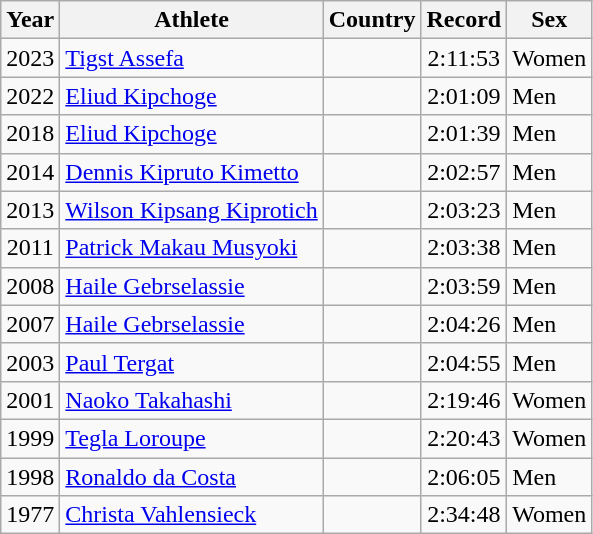<table class="wikitable sortable">
<tr>
<th>Year</th>
<th>Athlete</th>
<th>Country</th>
<th>Record</th>
<th>Sex</th>
</tr>
<tr>
<td style="text-align:center;">2023</td>
<td style="text-align:left;"><a href='#'>Tigst Assefa</a></td>
<td style="text-align:left;"></td>
<td style="text-align:center;">2:11:53</td>
<td>Women</td>
</tr>
<tr>
<td style="text-align:center;">2022</td>
<td style="text-align:left;"><a href='#'>Eliud Kipchoge</a></td>
<td style="text-align:left;"></td>
<td style="text-align:center;">2:01:09</td>
<td>Men</td>
</tr>
<tr>
<td style="text-align:center;">2018</td>
<td style="text-align:left;"><a href='#'>Eliud Kipchoge</a></td>
<td style="text-align:left;"></td>
<td style="text-align:center;">2:01:39</td>
<td>Men</td>
</tr>
<tr>
<td style="text-align:center;">2014</td>
<td style="text-align:left;"><a href='#'>Dennis Kipruto Kimetto</a></td>
<td style="text-align:left;"></td>
<td style="text-align:center;">2:02:57</td>
<td>Men</td>
</tr>
<tr>
<td style="text-align:center;">2013</td>
<td style="text-align:left;"><a href='#'>Wilson Kipsang Kiprotich</a></td>
<td style="text-align:left;"></td>
<td style="text-align:center;">2:03:23</td>
<td>Men</td>
</tr>
<tr>
<td style="text-align:center;">2011</td>
<td style="text-align:left;"><a href='#'>Patrick Makau Musyoki</a></td>
<td style="text-align:left;"></td>
<td style="text-align:center;">2:03:38</td>
<td>Men</td>
</tr>
<tr>
<td style="text-align:center;">2008</td>
<td style="text-align:left;"><a href='#'>Haile Gebrselassie</a></td>
<td style="text-align:left;"></td>
<td style="text-align:center;">2:03:59</td>
<td>Men</td>
</tr>
<tr>
<td style="text-align:center;">2007</td>
<td style="text-align:left;"><a href='#'>Haile Gebrselassie</a></td>
<td style="text-align:left;"></td>
<td style="text-align:center;">2:04:26</td>
<td>Men</td>
</tr>
<tr>
<td style="text-align:center;">2003</td>
<td style="text-align:left;"><a href='#'>Paul Tergat</a></td>
<td style="text-align:left;"></td>
<td style="text-align:center;">2:04:55</td>
<td>Men</td>
</tr>
<tr>
<td style="text-align:center;">2001</td>
<td style="text-align:left;"><a href='#'>Naoko Takahashi</a></td>
<td style="text-align:left;"></td>
<td style="text-align:center;">2:19:46</td>
<td>Women</td>
</tr>
<tr>
<td style="text-align:center;">1999</td>
<td style="text-align:left;"><a href='#'>Tegla Loroupe</a></td>
<td style="text-align:left;"></td>
<td style="text-align:center;">2:20:43</td>
<td>Women</td>
</tr>
<tr>
<td style="text-align:center;">1998</td>
<td style="text-align:left;"><a href='#'>Ronaldo da Costa</a></td>
<td style="text-align:left;"></td>
<td style="text-align:center;">2:06:05</td>
<td>Men</td>
</tr>
<tr>
<td style="text-align:center;">1977</td>
<td style="text-align:left;"><a href='#'>Christa Vahlensieck</a></td>
<td style="text-align:left;"></td>
<td style="text-align:center;">2:34:48</td>
<td>Women</td>
</tr>
</table>
